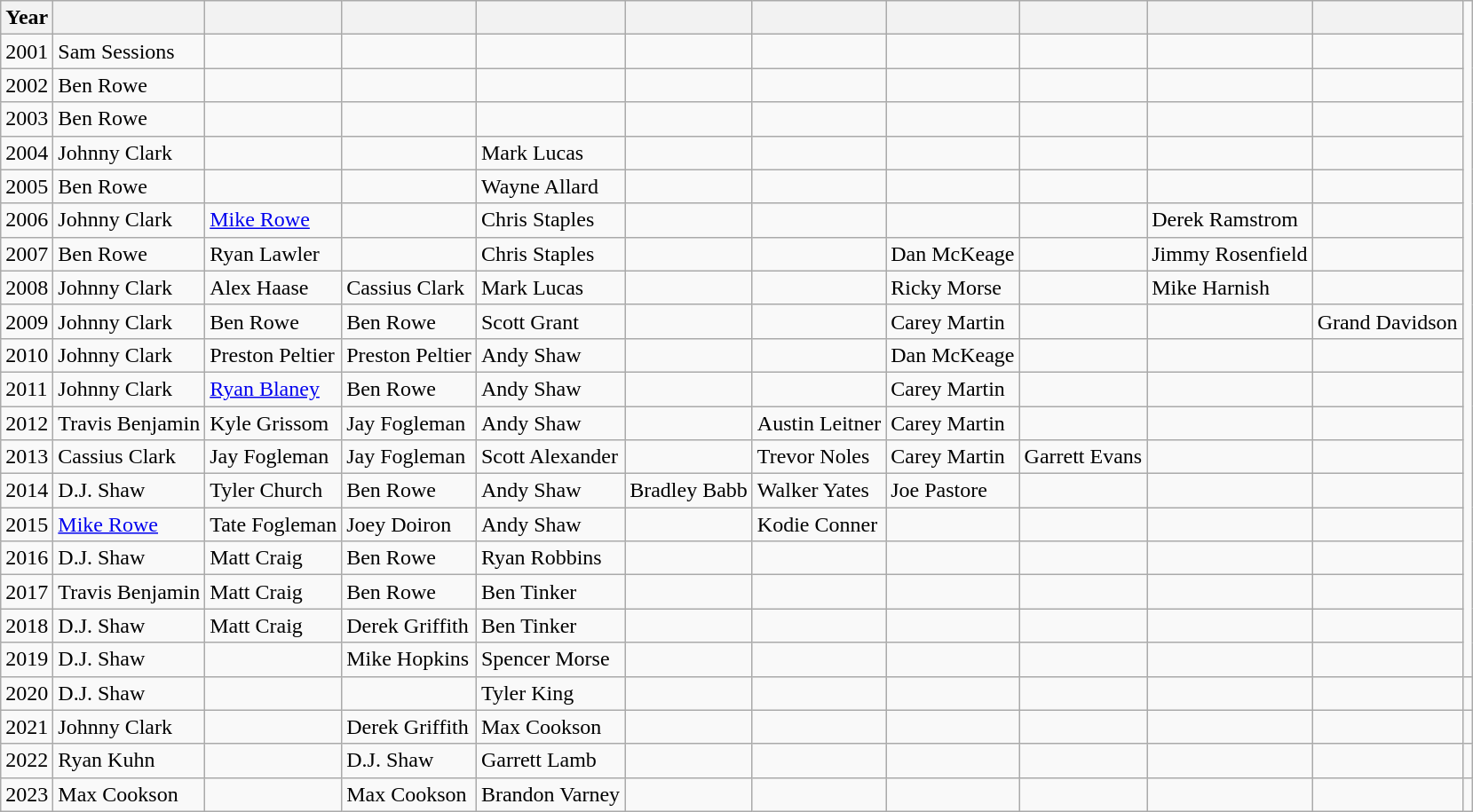<table class="wikitable">
<tr>
<th>Year</th>
<th></th>
<th></th>
<th></th>
<th></th>
<th></th>
<th></th>
<th></th>
<th></th>
<th></th>
<th></th>
</tr>
<tr>
<td>2001</td>
<td> Sam Sessions</td>
<td></td>
<td></td>
<td></td>
<td></td>
<td></td>
<td></td>
<td></td>
<td></td>
<td></td>
</tr>
<tr>
<td>2002</td>
<td> Ben Rowe</td>
<td></td>
<td></td>
<td></td>
<td></td>
<td></td>
<td></td>
<td></td>
<td></td>
<td></td>
</tr>
<tr>
<td>2003</td>
<td> Ben Rowe</td>
<td></td>
<td></td>
<td></td>
<td></td>
<td></td>
<td></td>
<td></td>
<td></td>
<td></td>
</tr>
<tr>
<td>2004</td>
<td> Johnny Clark</td>
<td></td>
<td></td>
<td> Mark Lucas</td>
<td></td>
<td></td>
<td></td>
<td></td>
<td></td>
<td></td>
</tr>
<tr>
<td>2005</td>
<td> Ben Rowe</td>
<td></td>
<td></td>
<td> Wayne Allard</td>
<td></td>
<td></td>
<td></td>
<td></td>
<td></td>
<td></td>
</tr>
<tr>
<td>2006</td>
<td> Johnny Clark</td>
<td> <a href='#'>Mike Rowe</a></td>
<td></td>
<td> Chris Staples</td>
<td></td>
<td></td>
<td></td>
<td></td>
<td> Derek Ramstrom</td>
<td></td>
</tr>
<tr>
<td>2007</td>
<td> Ben Rowe</td>
<td> Ryan Lawler</td>
<td></td>
<td> Chris Staples</td>
<td></td>
<td></td>
<td> Dan McKeage</td>
<td></td>
<td> Jimmy Rosenfield</td>
<td></td>
</tr>
<tr>
<td>2008</td>
<td> Johnny Clark</td>
<td> Alex Haase</td>
<td>  Cassius Clark</td>
<td> Mark Lucas</td>
<td></td>
<td></td>
<td> Ricky Morse</td>
<td></td>
<td> Mike Harnish</td>
<td></td>
</tr>
<tr>
<td>2009</td>
<td> Johnny Clark</td>
<td>  Ben Rowe</td>
<td> Ben Rowe</td>
<td> Scott Grant</td>
<td></td>
<td></td>
<td> Carey Martin</td>
<td></td>
<td></td>
<td> Grand Davidson</td>
</tr>
<tr>
<td>2010</td>
<td> Johnny Clark</td>
<td> Preston Peltier</td>
<td> Preston Peltier</td>
<td>  Andy Shaw</td>
<td></td>
<td></td>
<td> Dan McKeage</td>
<td></td>
<td></td>
<td></td>
</tr>
<tr>
<td>2011</td>
<td> Johnny Clark</td>
<td> <a href='#'>Ryan Blaney</a></td>
<td>  Ben Rowe</td>
<td> Andy Shaw</td>
<td></td>
<td></td>
<td> Carey Martin</td>
<td></td>
<td></td>
<td></td>
</tr>
<tr>
<td>2012</td>
<td> Travis Benjamin</td>
<td> Kyle Grissom</td>
<td> Jay Fogleman</td>
<td> Andy Shaw</td>
<td></td>
<td> Austin Leitner</td>
<td> Carey Martin</td>
<td></td>
<td></td>
<td></td>
</tr>
<tr>
<td>2013</td>
<td> Cassius Clark</td>
<td> Jay Fogleman</td>
<td> Jay Fogleman</td>
<td> Scott Alexander</td>
<td></td>
<td> Trevor Noles</td>
<td> Carey Martin</td>
<td> Garrett Evans</td>
<td></td>
<td></td>
</tr>
<tr>
<td>2014</td>
<td> D.J. Shaw</td>
<td> Tyler Church</td>
<td>  Ben Rowe</td>
<td> Andy Shaw</td>
<td> Bradley Babb</td>
<td> Walker Yates</td>
<td> Joe Pastore</td>
<td></td>
<td></td>
<td></td>
</tr>
<tr>
<td>2015</td>
<td>  <a href='#'>Mike Rowe</a></td>
<td> Tate Fogleman</td>
<td> Joey Doiron</td>
<td> Andy Shaw</td>
<td></td>
<td> Kodie Conner</td>
<td></td>
<td></td>
<td></td>
<td></td>
</tr>
<tr>
<td>2016</td>
<td> D.J. Shaw</td>
<td> Matt Craig</td>
<td> Ben Rowe</td>
<td> Ryan Robbins</td>
<td></td>
<td></td>
<td></td>
<td></td>
<td></td>
<td></td>
</tr>
<tr>
<td>2017</td>
<td> Travis Benjamin</td>
<td> Matt Craig</td>
<td> Ben Rowe</td>
<td> Ben Tinker</td>
<td></td>
<td></td>
<td></td>
<td></td>
<td></td>
<td></td>
</tr>
<tr>
<td>2018</td>
<td> D.J. Shaw</td>
<td> Matt Craig</td>
<td> Derek Griffith</td>
<td> Ben Tinker</td>
<td></td>
<td></td>
<td></td>
<td></td>
<td></td>
<td></td>
</tr>
<tr>
<td>2019</td>
<td> D.J. Shaw</td>
<td></td>
<td> Mike Hopkins</td>
<td> Spencer Morse</td>
<td></td>
<td></td>
<td></td>
<td></td>
<td></td>
<td></td>
</tr>
<tr>
<td>2020</td>
<td> D.J. Shaw</td>
<td></td>
<td></td>
<td> Tyler King</td>
<td></td>
<td></td>
<td></td>
<td></td>
<td></td>
<td></td>
<td></td>
</tr>
<tr>
<td>2021</td>
<td> Johnny Clark</td>
<td></td>
<td> Derek Griffith</td>
<td> Max Cookson</td>
<td></td>
<td></td>
<td></td>
<td></td>
<td></td>
<td></td>
<td></td>
</tr>
<tr>
<td>2022</td>
<td> Ryan Kuhn</td>
<td></td>
<td> D.J. Shaw</td>
<td> Garrett Lamb</td>
<td></td>
<td></td>
<td></td>
<td></td>
<td></td>
<td></td>
<td></td>
</tr>
<tr>
<td>2023</td>
<td> Max Cookson</td>
<td></td>
<td> Max Cookson</td>
<td> Brandon Varney</td>
<td></td>
<td></td>
<td></td>
<td></td>
<td></td>
<td></td>
<td></td>
</tr>
</table>
